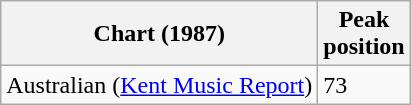<table class="wikitable sortable plainrowheaders">
<tr>
<th scope="col">Chart (1987)</th>
<th scope="col">Peak<br>position</th>
</tr>
<tr>
<td>Australian (<a href='#'>Kent Music Report</a>)</td>
<td>73</td>
</tr>
</table>
